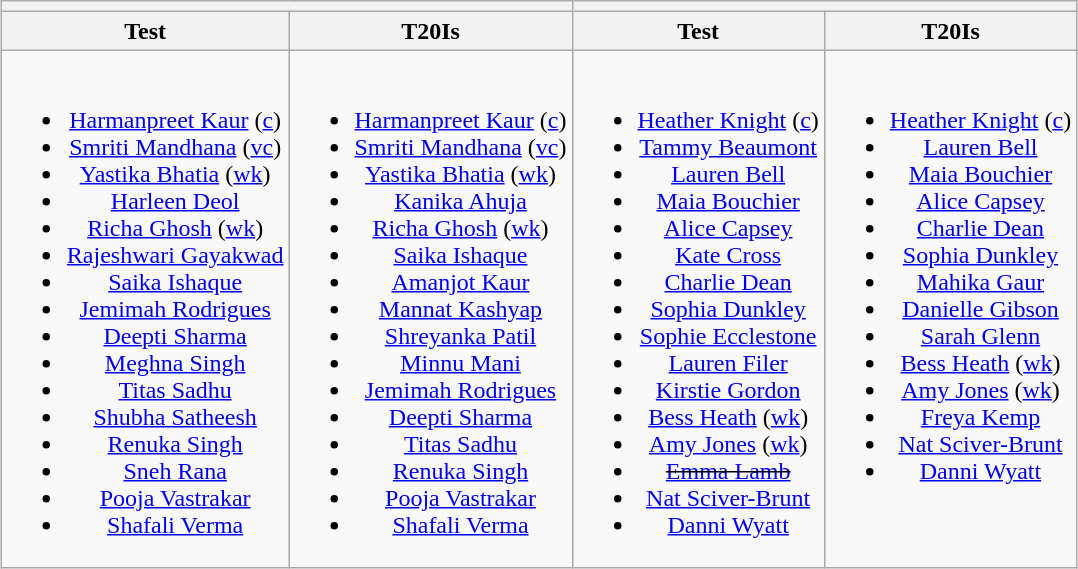<table class="wikitable" style="text-align:center; margin:auto">
<tr>
<th colspan=2></th>
<th colspan=2></th>
</tr>
<tr>
<th>Test</th>
<th>T20Is</th>
<th>Test</th>
<th>T20Is</th>
</tr>
<tr style="vertical-align:top">
<td><br><ul><li><a href='#'>Harmanpreet Kaur</a> (<a href='#'>c</a>)</li><li><a href='#'>Smriti Mandhana</a> (<a href='#'>vc</a>)</li><li><a href='#'>Yastika Bhatia</a> (<a href='#'>wk</a>)</li><li><a href='#'>Harleen Deol</a></li><li><a href='#'>Richa Ghosh</a> (<a href='#'>wk</a>)</li><li><a href='#'>Rajeshwari Gayakwad</a></li><li><a href='#'>Saika Ishaque</a></li><li><a href='#'>Jemimah Rodrigues</a></li><li><a href='#'>Deepti Sharma</a></li><li><a href='#'>Meghna Singh</a></li><li><a href='#'>Titas Sadhu</a></li><li><a href='#'>Shubha Satheesh</a></li><li><a href='#'>Renuka Singh</a></li><li><a href='#'>Sneh Rana</a></li><li><a href='#'>Pooja Vastrakar</a></li><li><a href='#'>Shafali Verma</a></li></ul></td>
<td><br><ul><li><a href='#'>Harmanpreet Kaur</a> (<a href='#'>c</a>)</li><li><a href='#'>Smriti Mandhana</a> (<a href='#'>vc</a>)</li><li><a href='#'>Yastika Bhatia</a> (<a href='#'>wk</a>)</li><li><a href='#'>Kanika Ahuja</a></li><li><a href='#'>Richa Ghosh</a> (<a href='#'>wk</a>)</li><li><a href='#'>Saika Ishaque</a></li><li><a href='#'>Amanjot Kaur</a></li><li><a href='#'>Mannat Kashyap</a></li><li><a href='#'>Shreyanka Patil</a></li><li><a href='#'>Minnu Mani</a></li><li><a href='#'>Jemimah Rodrigues</a></li><li><a href='#'>Deepti Sharma</a></li><li><a href='#'>Titas Sadhu</a></li><li><a href='#'>Renuka Singh</a></li><li><a href='#'>Pooja Vastrakar</a></li><li><a href='#'>Shafali Verma</a></li></ul></td>
<td><br><ul><li><a href='#'>Heather Knight</a> (<a href='#'>c</a>)</li><li><a href='#'>Tammy Beaumont</a></li><li><a href='#'>Lauren Bell</a></li><li><a href='#'>Maia Bouchier</a></li><li><a href='#'>Alice Capsey</a></li><li><a href='#'>Kate Cross</a></li><li><a href='#'>Charlie Dean</a></li><li><a href='#'>Sophia Dunkley</a></li><li><a href='#'>Sophie Ecclestone</a></li><li><a href='#'>Lauren Filer</a></li><li><a href='#'>Kirstie Gordon</a></li><li><a href='#'>Bess Heath</a> (<a href='#'>wk</a>)</li><li><a href='#'>Amy Jones</a> (<a href='#'>wk</a>)</li><li><s><a href='#'>Emma Lamb</a></s></li><li><a href='#'>Nat Sciver-Brunt</a></li><li><a href='#'>Danni Wyatt</a></li></ul></td>
<td><br><ul><li><a href='#'>Heather Knight</a> (<a href='#'>c</a>)</li><li><a href='#'>Lauren Bell</a></li><li><a href='#'>Maia Bouchier</a></li><li><a href='#'>Alice Capsey</a></li><li><a href='#'>Charlie Dean</a></li><li><a href='#'>Sophia Dunkley</a></li><li><a href='#'>Mahika Gaur</a></li><li><a href='#'>Danielle Gibson</a></li><li><a href='#'>Sarah Glenn</a></li><li><a href='#'>Bess Heath</a> (<a href='#'>wk</a>)</li><li><a href='#'>Amy Jones</a> (<a href='#'>wk</a>)</li><li><a href='#'>Freya Kemp</a></li><li><a href='#'>Nat Sciver-Brunt</a></li><li><a href='#'>Danni Wyatt</a></li></ul></td>
</tr>
</table>
